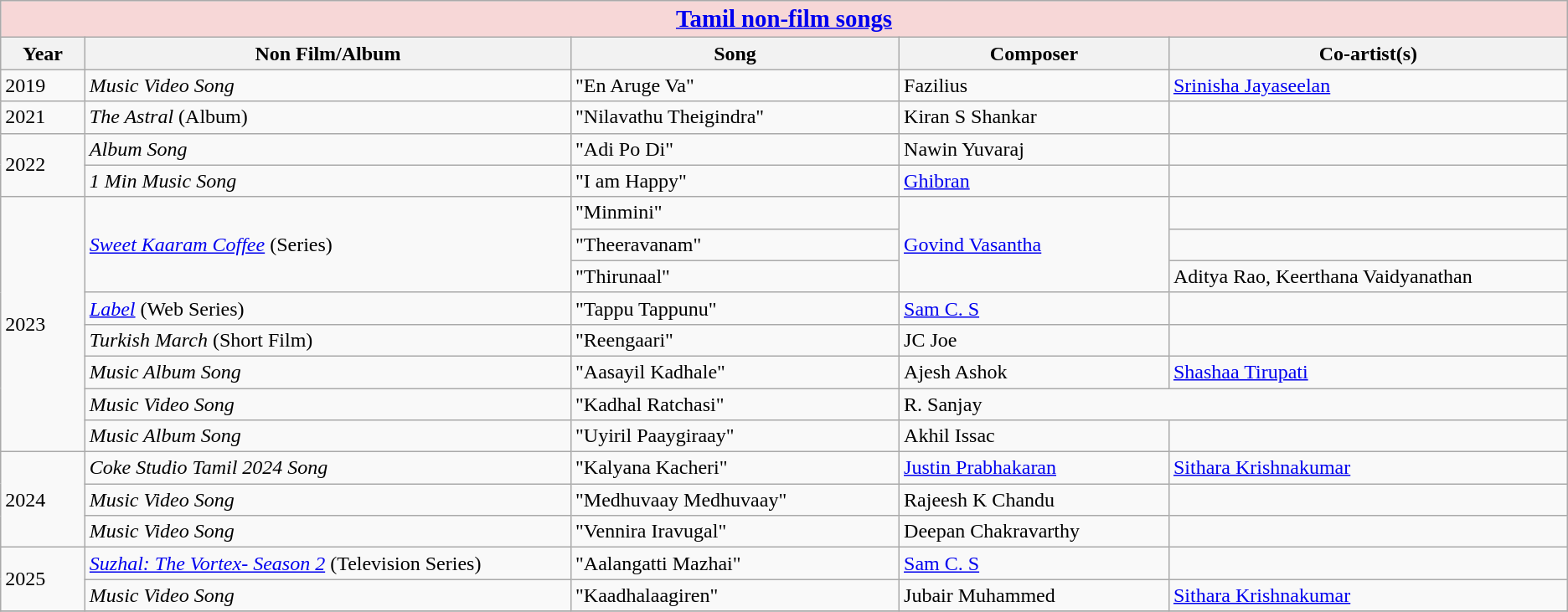<table class="wikitable">
<tr>
<th colspan="5" ! style="background:#f7d7d7; width:3000px; text-align:center;"><big><a href='#'>Tamil non-film songs</a></big></th>
</tr>
<tr>
<th>Year</th>
<th>Non Film/Album</th>
<th>Song</th>
<th>Composer</th>
<th>Co-artist(s)</th>
</tr>
<tr>
<td>2019</td>
<td><em>Music Video Song</em></td>
<td>"En Aruge Va"</td>
<td>Fazilius</td>
<td><a href='#'>Srinisha Jayaseelan</a></td>
</tr>
<tr>
<td>2021</td>
<td><em>The Astral</em> (Album)</td>
<td>"Nilavathu Theigindra"</td>
<td>Kiran S Shankar</td>
<td></td>
</tr>
<tr>
<td rowspan="2">2022</td>
<td><em>Album Song</em></td>
<td>"Adi Po Di"</td>
<td>Nawin Yuvaraj</td>
<td></td>
</tr>
<tr>
<td><em>1 Min Music Song</em></td>
<td>"I am Happy"</td>
<td><a href='#'>Ghibran</a></td>
<td></td>
</tr>
<tr>
<td rowspan="8">2023</td>
<td rowspan="3"><em><a href='#'>Sweet Kaaram Coffee</a></em> (Series)</td>
<td>"Minmini"</td>
<td rowspan="3"><a href='#'>Govind Vasantha</a></td>
<td></td>
</tr>
<tr>
<td>"Theeravanam"</td>
<td></td>
</tr>
<tr>
<td>"Thirunaal"</td>
<td>Aditya Rao, Keerthana Vaidyanathan</td>
</tr>
<tr>
<td><em><a href='#'>Label</a></em> (Web Series)</td>
<td>"Tappu Tappunu"</td>
<td><a href='#'>Sam C. S</a></td>
<td></td>
</tr>
<tr>
<td><em>Turkish March</em> (Short Film)</td>
<td>"Reengaari"</td>
<td>JC Joe</td>
<td></td>
</tr>
<tr>
<td><em>Music Album Song</em></td>
<td>"Aasayil Kadhale"</td>
<td>Ajesh Ashok</td>
<td><a href='#'>Shashaa Tirupati</a></td>
</tr>
<tr>
<td><em>Music Video Song</em></td>
<td>"Kadhal Ratchasi"</td>
<td colspan="2">R. Sanjay</td>
</tr>
<tr>
<td><em>Music Album Song</em></td>
<td>"Uyiril Paaygiraay"</td>
<td>Akhil Issac</td>
<td></td>
</tr>
<tr>
<td rowspan="3">2024</td>
<td><em>Coke Studio Tamil 2024 Song</em></td>
<td>"Kalyana Kacheri"</td>
<td><a href='#'>Justin Prabhakaran</a></td>
<td><a href='#'>Sithara Krishnakumar</a></td>
</tr>
<tr>
<td><em>Music Video Song</em></td>
<td>"Medhuvaay Medhuvaay"</td>
<td>Rajeesh K Chandu</td>
<td></td>
</tr>
<tr>
<td><em>Music Video Song</em></td>
<td>"Vennira Iravugal"</td>
<td>Deepan Chakravarthy</td>
<td></td>
</tr>
<tr>
<td rowspan="2">2025</td>
<td><em><a href='#'>Suzhal: The Vortex- Season 2</a></em> (Television Series)</td>
<td>"Aalangatti Mazhai"</td>
<td><a href='#'>Sam C. S</a></td>
<td></td>
</tr>
<tr>
<td><em>Music Video Song</em></td>
<td>"Kaadhalaagiren"</td>
<td>Jubair Muhammed</td>
<td><a href='#'>Sithara Krishnakumar</a></td>
</tr>
<tr>
</tr>
</table>
